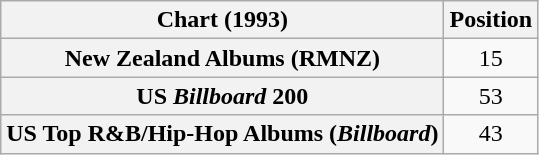<table class="wikitable sortable plainrowheaders" style="text-align:center">
<tr>
<th scope="col">Chart (1993)</th>
<th scope="col">Position</th>
</tr>
<tr>
<th scope="row">New Zealand Albums (RMNZ)</th>
<td>15</td>
</tr>
<tr>
<th scope="row">US <em>Billboard</em> 200</th>
<td>53</td>
</tr>
<tr>
<th scope="row">US Top R&B/Hip-Hop Albums (<em>Billboard</em>)</th>
<td>43</td>
</tr>
</table>
